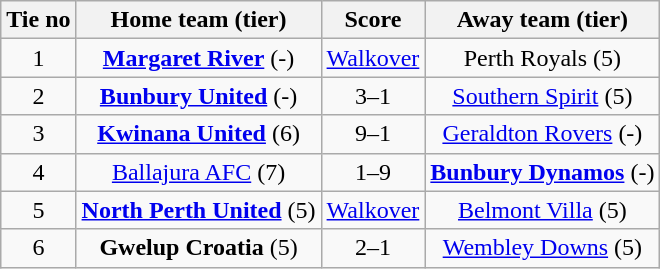<table class="wikitable" style="text-align:center">
<tr>
<th>Tie no</th>
<th>Home team (tier)</th>
<th>Score</th>
<th>Away team (tier)</th>
</tr>
<tr>
<td>1</td>
<td><strong><a href='#'>Margaret River</a></strong> (-)</td>
<td><a href='#'>Walkover</a></td>
<td>Perth Royals (5)</td>
</tr>
<tr>
<td>2</td>
<td><strong><a href='#'>Bunbury United</a></strong> (-)</td>
<td>3–1</td>
<td><a href='#'>Southern Spirit</a> (5)</td>
</tr>
<tr>
<td>3</td>
<td><strong><a href='#'>Kwinana United</a></strong> (6)</td>
<td>9–1</td>
<td><a href='#'>Geraldton Rovers</a> (-)</td>
</tr>
<tr>
<td>4</td>
<td><a href='#'>Ballajura AFC</a> (7)</td>
<td>1–9</td>
<td><strong><a href='#'>Bunbury Dynamos</a></strong> (-)</td>
</tr>
<tr>
<td>5</td>
<td><strong><a href='#'>North Perth United</a></strong> (5)</td>
<td><a href='#'>Walkover</a></td>
<td><a href='#'>Belmont Villa</a> (5)</td>
</tr>
<tr>
<td>6</td>
<td><strong>Gwelup Croatia</strong> (5)</td>
<td>2–1</td>
<td><a href='#'>Wembley Downs</a> (5)</td>
</tr>
</table>
